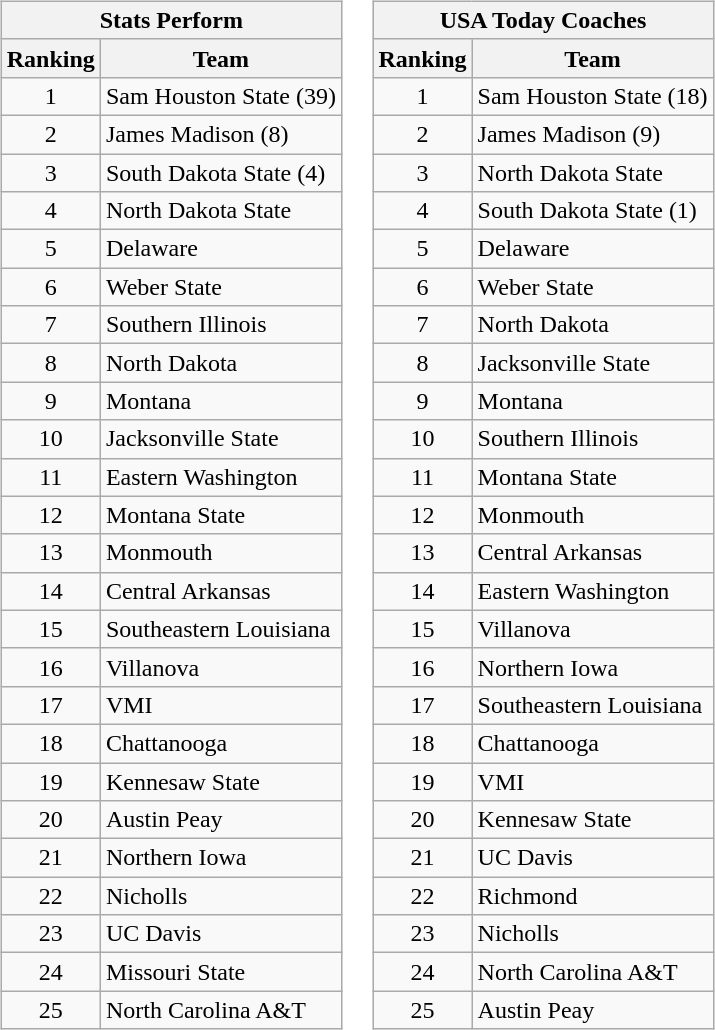<table>
<tr style="vertical-align:top;">
<td><br><table class="wikitable" style="text-align:center;">
<tr>
<th colspan=2>Stats Perform</th>
</tr>
<tr>
<th>Ranking</th>
<th>Team</th>
</tr>
<tr>
<td>1</td>
<td align=left>Sam Houston State (39)</td>
</tr>
<tr>
<td>2</td>
<td align=left>James Madison (8)</td>
</tr>
<tr>
<td>3</td>
<td align=left>South Dakota State (4)</td>
</tr>
<tr>
<td>4</td>
<td align=left>North Dakota State</td>
</tr>
<tr>
<td>5</td>
<td align=left>Delaware</td>
</tr>
<tr>
<td>6</td>
<td align=left>Weber State</td>
</tr>
<tr>
<td>7</td>
<td align=left>Southern Illinois</td>
</tr>
<tr>
<td>8</td>
<td align=left>North Dakota</td>
</tr>
<tr>
<td>9</td>
<td align=left>Montana</td>
</tr>
<tr>
<td>10</td>
<td align=left>Jacksonville State</td>
</tr>
<tr>
<td>11</td>
<td align=left>Eastern Washington</td>
</tr>
<tr>
<td>12</td>
<td align=left>Montana State</td>
</tr>
<tr>
<td>13</td>
<td align=left>Monmouth</td>
</tr>
<tr>
<td>14</td>
<td align=left>Central Arkansas</td>
</tr>
<tr>
<td>15</td>
<td align=left>Southeastern Louisiana</td>
</tr>
<tr>
<td>16</td>
<td align=left>Villanova</td>
</tr>
<tr>
<td>17</td>
<td align=left>VMI</td>
</tr>
<tr>
<td>18</td>
<td align=left>Chattanooga</td>
</tr>
<tr>
<td>19</td>
<td align=left>Kennesaw State</td>
</tr>
<tr>
<td>20</td>
<td align=left>Austin Peay</td>
</tr>
<tr>
<td>21</td>
<td align=left>Northern Iowa</td>
</tr>
<tr>
<td>22</td>
<td align=left>Nicholls</td>
</tr>
<tr>
<td>23</td>
<td align=left>UC Davis</td>
</tr>
<tr>
<td>24</td>
<td align=left>Missouri State</td>
</tr>
<tr>
<td>25</td>
<td align=left>North Carolina A&T</td>
</tr>
</table>
</td>
<td><br><table class="wikitable" style="text-align:center;">
<tr>
<th colspan=2>USA Today Coaches</th>
</tr>
<tr>
<th>Ranking</th>
<th>Team</th>
</tr>
<tr>
<td>1</td>
<td align=left>Sam Houston State (18)</td>
</tr>
<tr>
<td>2</td>
<td align=left>James Madison (9)</td>
</tr>
<tr>
<td>3</td>
<td align=left>North Dakota State</td>
</tr>
<tr>
<td>4</td>
<td align=left>South Dakota State (1)</td>
</tr>
<tr>
<td>5</td>
<td align=left>Delaware</td>
</tr>
<tr>
<td>6</td>
<td align=left>Weber State</td>
</tr>
<tr>
<td>7</td>
<td align=left>North Dakota</td>
</tr>
<tr>
<td>8</td>
<td align=left>Jacksonville State</td>
</tr>
<tr>
<td>9</td>
<td align=left>Montana</td>
</tr>
<tr>
<td>10</td>
<td align=left>Southern Illinois</td>
</tr>
<tr>
<td>11</td>
<td align=left>Montana State</td>
</tr>
<tr>
<td>12</td>
<td align=left>Monmouth</td>
</tr>
<tr>
<td>13</td>
<td align=left>Central Arkansas</td>
</tr>
<tr>
<td>14</td>
<td align=left>Eastern Washington</td>
</tr>
<tr>
<td>15</td>
<td align=left>Villanova</td>
</tr>
<tr>
<td>16</td>
<td align=left>Northern Iowa</td>
</tr>
<tr>
<td>17</td>
<td align=left>Southeastern Louisiana</td>
</tr>
<tr>
<td>18</td>
<td align=left>Chattanooga</td>
</tr>
<tr>
<td>19</td>
<td align=left>VMI</td>
</tr>
<tr>
<td>20</td>
<td align=left>Kennesaw State</td>
</tr>
<tr>
<td>21</td>
<td align=left>UC Davis</td>
</tr>
<tr>
<td>22</td>
<td align=left>Richmond</td>
</tr>
<tr>
<td>23</td>
<td align=left>Nicholls</td>
</tr>
<tr>
<td>24</td>
<td align=left>North Carolina A&T</td>
</tr>
<tr>
<td>25</td>
<td align=left>Austin Peay</td>
</tr>
</table>
</td>
</tr>
</table>
